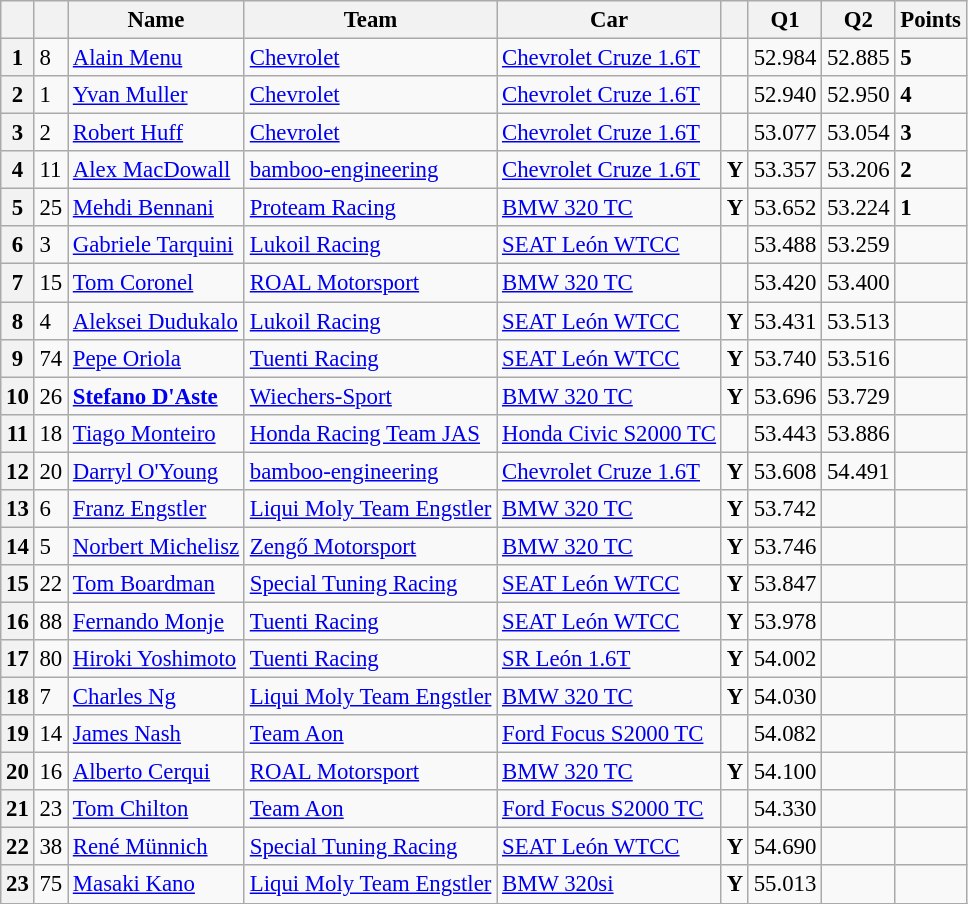<table class="wikitable sortable" style="font-size: 95%;">
<tr>
<th></th>
<th></th>
<th>Name</th>
<th>Team</th>
<th>Car</th>
<th></th>
<th>Q1</th>
<th>Q2</th>
<th>Points</th>
</tr>
<tr>
<th>1</th>
<td>8</td>
<td> <a href='#'>Alain Menu</a></td>
<td><a href='#'>Chevrolet</a></td>
<td><a href='#'>Chevrolet Cruze 1.6T</a></td>
<td></td>
<td>52.984</td>
<td>52.885</td>
<td><strong>5</strong></td>
</tr>
<tr>
<th>2</th>
<td>1</td>
<td> <a href='#'>Yvan Muller</a></td>
<td><a href='#'>Chevrolet</a></td>
<td><a href='#'>Chevrolet Cruze 1.6T</a></td>
<td></td>
<td>52.940</td>
<td>52.950</td>
<td><strong>4</strong></td>
</tr>
<tr>
<th>3</th>
<td>2</td>
<td> <a href='#'>Robert Huff</a></td>
<td><a href='#'>Chevrolet</a></td>
<td><a href='#'>Chevrolet Cruze 1.6T</a></td>
<td></td>
<td>53.077</td>
<td>53.054</td>
<td><strong>3</strong></td>
</tr>
<tr>
<th>4</th>
<td>11</td>
<td> <a href='#'>Alex MacDowall</a></td>
<td><a href='#'>bamboo-engineering</a></td>
<td><a href='#'>Chevrolet Cruze 1.6T</a></td>
<td align=center><strong><span>Y</span></strong></td>
<td>53.357</td>
<td>53.206</td>
<td><strong>2</strong></td>
</tr>
<tr>
<th>5</th>
<td>25</td>
<td> <a href='#'>Mehdi Bennani</a></td>
<td><a href='#'>Proteam Racing</a></td>
<td><a href='#'>BMW 320 TC</a></td>
<td align=center><strong><span>Y</span></strong></td>
<td>53.652</td>
<td>53.224</td>
<td><strong>1</strong></td>
</tr>
<tr>
<th>6</th>
<td>3</td>
<td> <a href='#'>Gabriele Tarquini</a></td>
<td><a href='#'>Lukoil Racing</a></td>
<td><a href='#'>SEAT León WTCC</a></td>
<td></td>
<td>53.488</td>
<td>53.259</td>
<td></td>
</tr>
<tr>
<th>7</th>
<td>15</td>
<td> <a href='#'>Tom Coronel</a></td>
<td><a href='#'>ROAL Motorsport</a></td>
<td><a href='#'>BMW 320 TC</a></td>
<td></td>
<td>53.420</td>
<td>53.400</td>
<td></td>
</tr>
<tr>
<th>8</th>
<td>4</td>
<td> <a href='#'>Aleksei Dudukalo</a></td>
<td><a href='#'>Lukoil Racing</a></td>
<td><a href='#'>SEAT León WTCC</a></td>
<td align=center><strong><span>Y</span></strong></td>
<td>53.431</td>
<td>53.513</td>
<td></td>
</tr>
<tr>
<th>9</th>
<td>74</td>
<td> <a href='#'>Pepe Oriola</a></td>
<td><a href='#'>Tuenti Racing</a></td>
<td><a href='#'>SEAT León WTCC</a></td>
<td align=center><strong><span>Y</span></strong></td>
<td>53.740</td>
<td>53.516</td>
<td></td>
</tr>
<tr>
<th>10</th>
<td>26</td>
<td> <strong><a href='#'>Stefano D'Aste</a></strong></td>
<td><a href='#'>Wiechers-Sport</a></td>
<td><a href='#'>BMW 320 TC</a></td>
<td align=center><strong><span>Y</span></strong></td>
<td>53.696</td>
<td>53.729</td>
<td></td>
</tr>
<tr>
<th>11</th>
<td>18</td>
<td> <a href='#'>Tiago Monteiro</a></td>
<td><a href='#'>Honda Racing Team JAS</a></td>
<td><a href='#'>Honda Civic S2000 TC</a></td>
<td></td>
<td>53.443</td>
<td>53.886</td>
<td></td>
</tr>
<tr>
<th>12</th>
<td>20</td>
<td> <a href='#'>Darryl O'Young</a></td>
<td><a href='#'>bamboo-engineering</a></td>
<td><a href='#'>Chevrolet Cruze 1.6T</a></td>
<td align=center><strong><span>Y</span></strong></td>
<td>53.608</td>
<td>54.491</td>
<td></td>
</tr>
<tr>
<th>13</th>
<td>6</td>
<td> <a href='#'>Franz Engstler</a></td>
<td><a href='#'>Liqui Moly Team Engstler</a></td>
<td><a href='#'>BMW 320 TC</a></td>
<td align=center><strong><span>Y</span></strong></td>
<td>53.742</td>
<td></td>
<td></td>
</tr>
<tr>
<th>14</th>
<td>5</td>
<td> <a href='#'>Norbert Michelisz</a></td>
<td><a href='#'>Zengő Motorsport</a></td>
<td><a href='#'>BMW 320 TC</a></td>
<td align=center><strong><span>Y</span></strong></td>
<td>53.746</td>
<td></td>
<td></td>
</tr>
<tr>
<th>15</th>
<td>22</td>
<td> <a href='#'>Tom Boardman</a></td>
<td><a href='#'>Special Tuning Racing</a></td>
<td><a href='#'>SEAT León WTCC</a></td>
<td align=center><strong><span>Y</span></strong></td>
<td>53.847</td>
<td></td>
<td></td>
</tr>
<tr>
<th>16</th>
<td>88</td>
<td> <a href='#'>Fernando Monje</a></td>
<td><a href='#'>Tuenti Racing</a></td>
<td><a href='#'>SEAT León WTCC</a></td>
<td align=center><strong><span>Y</span></strong></td>
<td>53.978</td>
<td></td>
<td></td>
</tr>
<tr>
<th>17</th>
<td>80</td>
<td> <a href='#'>Hiroki Yoshimoto</a></td>
<td><a href='#'>Tuenti Racing</a></td>
<td><a href='#'>SR León 1.6T</a></td>
<td align=center><strong><span>Y</span></strong></td>
<td>54.002</td>
<td></td>
<td></td>
</tr>
<tr>
<th>18</th>
<td>7</td>
<td> <a href='#'>Charles Ng</a></td>
<td><a href='#'>Liqui Moly Team Engstler</a></td>
<td><a href='#'>BMW 320 TC</a></td>
<td align=center><strong><span>Y</span></strong></td>
<td>54.030</td>
<td></td>
<td></td>
</tr>
<tr>
<th>19</th>
<td>14</td>
<td> <a href='#'>James Nash</a></td>
<td><a href='#'>Team Aon</a></td>
<td><a href='#'>Ford Focus S2000 TC</a></td>
<td></td>
<td>54.082</td>
<td></td>
<td></td>
</tr>
<tr>
<th>20</th>
<td>16</td>
<td> <a href='#'>Alberto Cerqui</a></td>
<td><a href='#'>ROAL Motorsport</a></td>
<td><a href='#'>BMW 320 TC</a></td>
<td align=center><strong><span>Y</span></strong></td>
<td>54.100</td>
<td></td>
<td></td>
</tr>
<tr>
<th>21</th>
<td>23</td>
<td> <a href='#'>Tom Chilton</a></td>
<td><a href='#'>Team Aon</a></td>
<td><a href='#'>Ford Focus S2000 TC</a></td>
<td></td>
<td>54.330</td>
<td></td>
<td></td>
</tr>
<tr>
<th>22</th>
<td>38</td>
<td> <a href='#'>René Münnich</a></td>
<td><a href='#'>Special Tuning Racing</a></td>
<td><a href='#'>SEAT León WTCC</a></td>
<td align=center><strong><span>Y</span></strong></td>
<td>54.690</td>
<td></td>
<td></td>
</tr>
<tr>
<th>23</th>
<td>75</td>
<td> <a href='#'>Masaki Kano</a></td>
<td><a href='#'>Liqui Moly Team Engstler</a></td>
<td><a href='#'>BMW 320si</a></td>
<td align=center><strong><span>Y</span></strong></td>
<td>55.013</td>
<td></td>
<td></td>
</tr>
<tr>
</tr>
</table>
